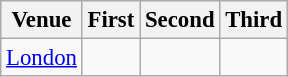<table class="wikitable" style="text-align:center; font-size:95%">
<tr>
<th>Venue</th>
<th>First</th>
<th>Second</th>
<th>Third</th>
</tr>
<tr>
<td align="center"><a href='#'>London</a></td>
<td></td>
<td></td>
<td></td>
</tr>
</table>
